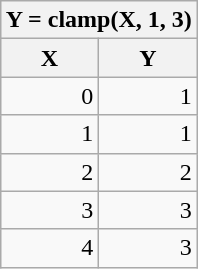<table class="wikitable" style="margin:0 0 0 1em; text-align:right; float:right;">
<tr>
<th colspan="2">Y = clamp(X, 1, 3)</th>
</tr>
<tr>
<th>X</th>
<th>Y</th>
</tr>
<tr>
<td>0</td>
<td>1</td>
</tr>
<tr>
<td>1</td>
<td>1</td>
</tr>
<tr>
<td>2</td>
<td>2</td>
</tr>
<tr>
<td>3</td>
<td>3</td>
</tr>
<tr>
<td>4</td>
<td>3</td>
</tr>
</table>
